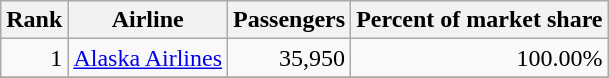<table class="wikitable">
<tr>
<th>Rank</th>
<th>Airline</th>
<th>Passengers</th>
<th>Percent of market share</th>
</tr>
<tr>
<td align=right>1</td>
<td><a href='#'>Alaska Airlines</a></td>
<td align=right>35,950</td>
<td align=right>100.00%</td>
</tr>
<tr>
</tr>
</table>
